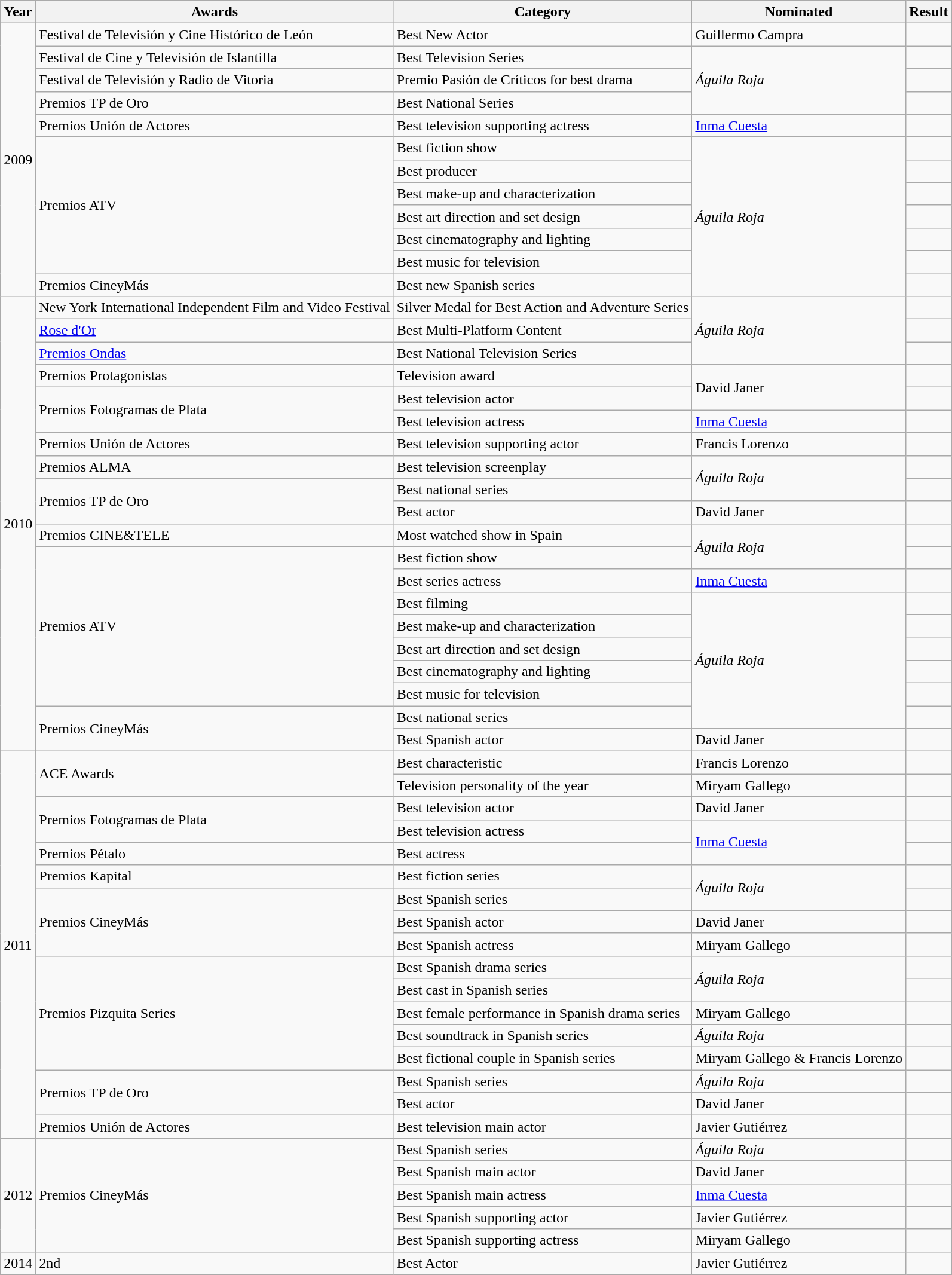<table class="wikitable">
<tr>
<th>Year</th>
<th>Awards</th>
<th>Category</th>
<th>Nominated</th>
<th>Result</th>
</tr>
<tr>
<td rowspan="12">2009</td>
<td>Festival de Televisión y Cine Histórico de León</td>
<td>Best New Actor</td>
<td>Guillermo Campra</td>
<td></td>
</tr>
<tr>
<td>Festival de Cine y Televisión de Islantilla</td>
<td>Best Television Series</td>
<td rowspan="3"><em>Águila Roja</em></td>
<td></td>
</tr>
<tr>
<td>Festival de Televisión y Radio de Vitoria</td>
<td>Premio Pasión de Críticos for best drama</td>
<td></td>
</tr>
<tr>
<td>Premios TP de Oro</td>
<td>Best National Series</td>
<td></td>
</tr>
<tr>
<td>Premios Unión de Actores</td>
<td>Best television supporting actress</td>
<td><a href='#'>Inma Cuesta</a></td>
<td></td>
</tr>
<tr>
<td rowspan="6">Premios ATV</td>
<td>Best fiction show</td>
<td rowspan="7"><em>Águila Roja</em></td>
<td></td>
</tr>
<tr>
<td>Best producer</td>
<td></td>
</tr>
<tr>
<td>Best make-up and characterization</td>
<td></td>
</tr>
<tr>
<td>Best art direction and set design</td>
<td></td>
</tr>
<tr>
<td>Best cinematography and lighting</td>
<td></td>
</tr>
<tr>
<td>Best music for television</td>
<td></td>
</tr>
<tr>
<td>Premios CineyMás</td>
<td>Best new Spanish series</td>
<td></td>
</tr>
<tr>
<td rowspan="20">2010</td>
<td>New York International Independent Film and Video Festival</td>
<td>Silver Medal for Best Action and Adventure Series</td>
<td rowspan="3"><em>Águila Roja</em></td>
<td></td>
</tr>
<tr>
<td><a href='#'>Rose d'Or</a></td>
<td>Best Multi-Platform Content</td>
<td></td>
</tr>
<tr>
<td><a href='#'>Premios Ondas</a></td>
<td>Best National Television Series</td>
<td></td>
</tr>
<tr>
<td>Premios Protagonistas</td>
<td>Television award</td>
<td rowspan="2">David Janer</td>
<td></td>
</tr>
<tr>
<td rowspan="2">Premios Fotogramas de Plata</td>
<td>Best television actor</td>
<td></td>
</tr>
<tr>
<td>Best television actress</td>
<td><a href='#'>Inma Cuesta</a></td>
<td></td>
</tr>
<tr>
<td>Premios Unión de Actores</td>
<td>Best television supporting actor</td>
<td>Francis Lorenzo</td>
<td></td>
</tr>
<tr>
<td>Premios ALMA</td>
<td>Best television screenplay</td>
<td rowspan="2"><em>Águila Roja</em></td>
<td></td>
</tr>
<tr>
<td rowspan="2">Premios TP de Oro</td>
<td>Best national series</td>
<td></td>
</tr>
<tr>
<td>Best actor</td>
<td>David Janer</td>
<td></td>
</tr>
<tr>
<td>Premios CINE&TELE</td>
<td>Most watched show in Spain</td>
<td rowspan="2"><em>Águila Roja</em></td>
<td></td>
</tr>
<tr>
<td rowspan="7">Premios ATV</td>
<td>Best fiction show</td>
<td></td>
</tr>
<tr>
<td>Best series actress</td>
<td><a href='#'>Inma Cuesta</a></td>
<td></td>
</tr>
<tr>
<td>Best filming</td>
<td rowspan="6"><em>Águila Roja</em></td>
<td></td>
</tr>
<tr>
<td>Best make-up and characterization</td>
<td></td>
</tr>
<tr>
<td>Best art direction and set design</td>
<td></td>
</tr>
<tr>
<td>Best cinematography and lighting</td>
<td></td>
</tr>
<tr>
<td>Best music for television</td>
<td></td>
</tr>
<tr>
<td rowspan="2">Premios CineyMás</td>
<td>Best national series</td>
<td></td>
</tr>
<tr>
<td>Best Spanish actor</td>
<td>David Janer</td>
<td></td>
</tr>
<tr>
<td rowspan="17">2011</td>
<td rowspan="2">ACE Awards</td>
<td>Best characteristic</td>
<td>Francis Lorenzo</td>
<td></td>
</tr>
<tr>
<td>Television personality of the year</td>
<td>Miryam Gallego</td>
<td></td>
</tr>
<tr>
<td rowspan="2">Premios Fotogramas de Plata</td>
<td>Best television actor</td>
<td>David Janer</td>
<td></td>
</tr>
<tr>
<td>Best television actress</td>
<td rowspan="2"><a href='#'>Inma Cuesta</a></td>
<td></td>
</tr>
<tr>
<td>Premios Pétalo</td>
<td>Best actress</td>
<td></td>
</tr>
<tr>
<td>Premios Kapital</td>
<td>Best fiction series</td>
<td rowspan="2"><em>Águila Roja</em></td>
<td></td>
</tr>
<tr>
<td rowspan="3">Premios CineyMás</td>
<td>Best Spanish series</td>
<td></td>
</tr>
<tr>
<td>Best Spanish actor</td>
<td>David Janer</td>
<td></td>
</tr>
<tr>
<td>Best Spanish actress</td>
<td>Miryam Gallego</td>
<td></td>
</tr>
<tr>
<td rowspan="5">Premios Pizquita Series</td>
<td>Best Spanish drama series</td>
<td rowspan="2"><em>Águila Roja</em></td>
<td></td>
</tr>
<tr>
<td>Best cast in Spanish series</td>
<td></td>
</tr>
<tr>
<td>Best female performance in Spanish drama series</td>
<td>Miryam Gallego</td>
<td></td>
</tr>
<tr>
<td>Best soundtrack in Spanish series</td>
<td><em>Águila Roja</em></td>
<td></td>
</tr>
<tr>
<td>Best fictional couple in Spanish series</td>
<td>Miryam Gallego & Francis Lorenzo</td>
<td></td>
</tr>
<tr>
<td rowspan="2">Premios TP de Oro</td>
<td>Best Spanish series</td>
<td><em>Águila Roja</em></td>
<td></td>
</tr>
<tr>
<td>Best actor</td>
<td>David Janer</td>
<td></td>
</tr>
<tr>
<td>Premios Unión de Actores</td>
<td>Best television main actor</td>
<td>Javier Gutiérrez</td>
<td></td>
</tr>
<tr>
<td rowspan="5">2012</td>
<td rowspan="5">Premios CineyMás</td>
<td>Best Spanish series</td>
<td><em>Águila Roja</em></td>
<td></td>
</tr>
<tr>
<td>Best Spanish main actor</td>
<td>David Janer</td>
<td></td>
</tr>
<tr>
<td>Best Spanish main actress</td>
<td><a href='#'>Inma Cuesta</a></td>
<td></td>
</tr>
<tr>
<td>Best Spanish supporting actor</td>
<td>Javier Gutiérrez</td>
<td></td>
</tr>
<tr>
<td>Best Spanish supporting actress</td>
<td>Miryam Gallego</td>
<td></td>
</tr>
<tr>
<td>2014</td>
<td>2nd </td>
<td>Best Actor</td>
<td>Javier Gutiérrez</td>
<td></td>
</tr>
</table>
